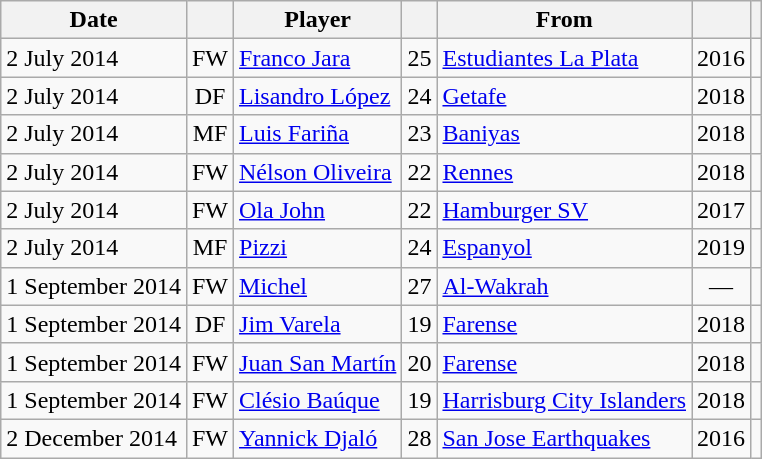<table class="wikitable" style="text-align:center;">
<tr>
<th>Date</th>
<th></th>
<th>Player</th>
<th></th>
<th>From</th>
<th></th>
<th></th>
</tr>
<tr>
<td align=left>2 July 2014</td>
<td>FW</td>
<td align=left> <a href='#'>Franco Jara</a></td>
<td>25</td>
<td align=left> <a href='#'>Estudiantes La Plata</a></td>
<td>2016</td>
<td></td>
</tr>
<tr>
<td align=left>2 July 2014</td>
<td>DF</td>
<td align=left> <a href='#'>Lisandro López</a></td>
<td>24</td>
<td align=left> <a href='#'>Getafe</a></td>
<td>2018</td>
<td></td>
</tr>
<tr>
<td align=left>2 July 2014</td>
<td>MF</td>
<td align=left> <a href='#'>Luis Fariña</a></td>
<td>23</td>
<td align=left> <a href='#'>Baniyas</a></td>
<td>2018</td>
<td></td>
</tr>
<tr>
<td align=left>2 July 2014</td>
<td>FW</td>
<td align=left> <a href='#'>Nélson Oliveira</a></td>
<td>22</td>
<td align=left> <a href='#'>Rennes</a></td>
<td>2018</td>
<td></td>
</tr>
<tr>
<td align=left>2 July 2014</td>
<td>FW</td>
<td align=left> <a href='#'>Ola John</a></td>
<td>22</td>
<td align=left> <a href='#'>Hamburger SV</a></td>
<td>2017</td>
<td></td>
</tr>
<tr>
<td align=left>2 July 2014</td>
<td>MF</td>
<td align=left> <a href='#'>Pizzi</a></td>
<td>24</td>
<td align=left> <a href='#'>Espanyol</a></td>
<td>2019</td>
<td></td>
</tr>
<tr>
<td align=left>1 September 2014</td>
<td>FW</td>
<td align=left> <a href='#'>Michel</a></td>
<td>27</td>
<td align=left> <a href='#'>Al-Wakrah</a></td>
<td>—</td>
<td></td>
</tr>
<tr>
<td align=left>1 September 2014</td>
<td>DF</td>
<td align=left> <a href='#'>Jim Varela</a></td>
<td>19</td>
<td align=left> <a href='#'>Farense</a></td>
<td>2018</td>
<td></td>
</tr>
<tr>
<td align=left>1 September 2014</td>
<td>FW</td>
<td align=left> <a href='#'>Juan San Martín</a></td>
<td>20</td>
<td align=left> <a href='#'>Farense</a></td>
<td>2018</td>
<td></td>
</tr>
<tr>
<td align=left>1 September 2014</td>
<td>FW</td>
<td align=left> <a href='#'>Clésio Baúque</a></td>
<td>19</td>
<td align=left> <a href='#'>Harrisburg City Islanders</a></td>
<td>2018</td>
<td></td>
</tr>
<tr>
<td align=left>2 December 2014</td>
<td>FW</td>
<td align=left> <a href='#'>Yannick Djaló</a></td>
<td>28</td>
<td align=left> <a href='#'>San Jose Earthquakes</a></td>
<td>2016</td>
<td></td>
</tr>
</table>
